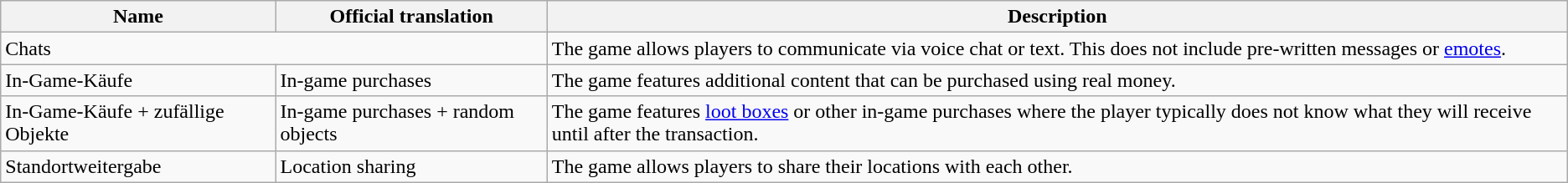<table class="wikitable sortable">
<tr>
<th>Name</th>
<th>Official translation</th>
<th>Description</th>
</tr>
<tr>
<td colspan="2">Chats</td>
<td>The game allows players to communicate via voice chat or text. This does not include pre-written messages or <a href='#'>emotes</a>.</td>
</tr>
<tr>
<td>In-Game-Käufe</td>
<td>In-game purchases</td>
<td>The game features additional content that can be purchased using real money.</td>
</tr>
<tr>
<td>In-Game-Käufe + zufällige Objekte</td>
<td>In-game purchases + random objects</td>
<td>The game features <a href='#'>loot boxes</a> or other in-game purchases where the player typically does not know what they will receive until after the transaction.</td>
</tr>
<tr>
<td>Standortweitergabe</td>
<td>Location sharing</td>
<td>The game allows players to share their locations with each other.</td>
</tr>
</table>
